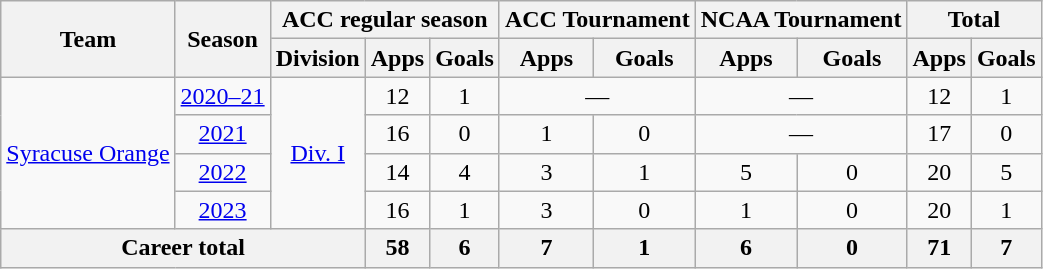<table class="wikitable" style="text-align: center;">
<tr>
<th rowspan="2">Team</th>
<th rowspan="2">Season</th>
<th colspan="3">ACC regular season</th>
<th colspan="2">ACC Tournament</th>
<th colspan="2">NCAA Tournament</th>
<th colspan="2">Total</th>
</tr>
<tr>
<th>Division</th>
<th>Apps</th>
<th>Goals</th>
<th>Apps</th>
<th>Goals</th>
<th>Apps</th>
<th>Goals</th>
<th>Apps</th>
<th>Goals</th>
</tr>
<tr>
<td rowspan="4"><a href='#'>Syracuse Orange</a></td>
<td><a href='#'>2020–21</a></td>
<td rowspan="4"><a href='#'>Div. I</a></td>
<td>12</td>
<td>1</td>
<td colspan="2">—</td>
<td colspan="2">—</td>
<td>12</td>
<td>1</td>
</tr>
<tr>
<td><a href='#'>2021</a></td>
<td>16</td>
<td>0</td>
<td>1</td>
<td>0</td>
<td colspan="2">—</td>
<td>17</td>
<td>0</td>
</tr>
<tr>
<td><a href='#'>2022</a></td>
<td>14</td>
<td>4</td>
<td>3</td>
<td>1</td>
<td>5</td>
<td>0</td>
<td>20</td>
<td>5</td>
</tr>
<tr>
<td><a href='#'>2023</a></td>
<td>16</td>
<td>1</td>
<td>3</td>
<td>0</td>
<td>1</td>
<td>0</td>
<td>20</td>
<td>1</td>
</tr>
<tr>
<th colspan="3">Career total</th>
<th>58</th>
<th>6</th>
<th>7</th>
<th>1</th>
<th>6</th>
<th>0</th>
<th>71</th>
<th>7</th>
</tr>
</table>
